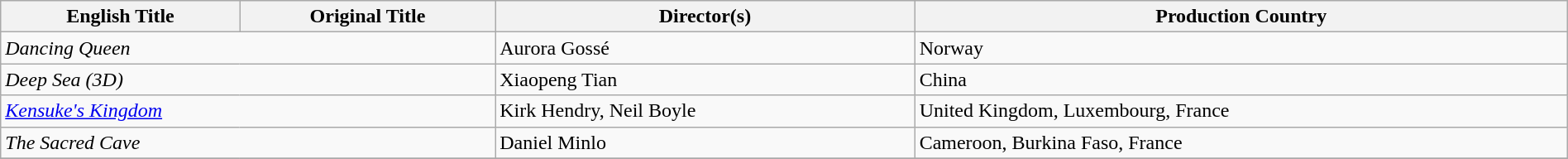<table class="wikitable" style="width:100%; margin-bottom:4px">
<tr>
<th>English Title</th>
<th>Original Title</th>
<th>Director(s)</th>
<th>Production Country</th>
</tr>
<tr>
<td colspan="2"><em>Dancing Queen</em></td>
<td>Aurora Gossé</td>
<td>Norway</td>
</tr>
<tr>
<td colspan="2"><em>Deep Sea (3D)</em></td>
<td>Xiaopeng Tian</td>
<td>China</td>
</tr>
<tr>
<td colspan="2"><em><a href='#'>Kensuke's Kingdom</a></em></td>
<td>Kirk Hendry, Neil Boyle</td>
<td>United Kingdom, Luxembourg, France</td>
</tr>
<tr>
<td colspan="2"><em>The Sacred Cave</em></td>
<td>Daniel Minlo</td>
<td>Cameroon, Burkina Faso, France</td>
</tr>
<tr>
</tr>
</table>
